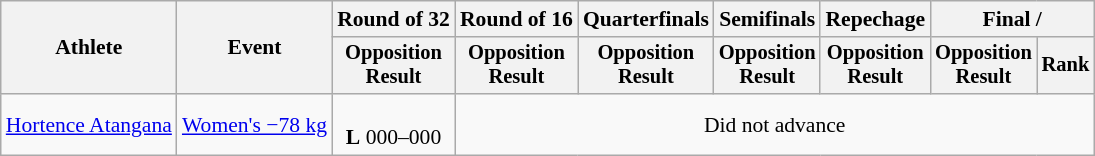<table class="wikitable" style="font-size:90%">
<tr>
<th rowspan="2">Athlete</th>
<th rowspan="2">Event</th>
<th>Round of 32</th>
<th>Round of 16</th>
<th>Quarterfinals</th>
<th>Semifinals</th>
<th>Repechage</th>
<th colspan=2>Final / </th>
</tr>
<tr style="font-size:95%">
<th>Opposition<br>Result</th>
<th>Opposition<br>Result</th>
<th>Opposition<br>Result</th>
<th>Opposition<br>Result</th>
<th>Opposition<br>Result</th>
<th>Opposition<br>Result</th>
<th>Rank</th>
</tr>
<tr align=center>
<td align=left><a href='#'>Hortence Atangana</a></td>
<td align=left><a href='#'>Women's −78 kg</a></td>
<td><br><strong>L</strong> 000–000 </td>
<td colspan=6>Did not advance</td>
</tr>
</table>
